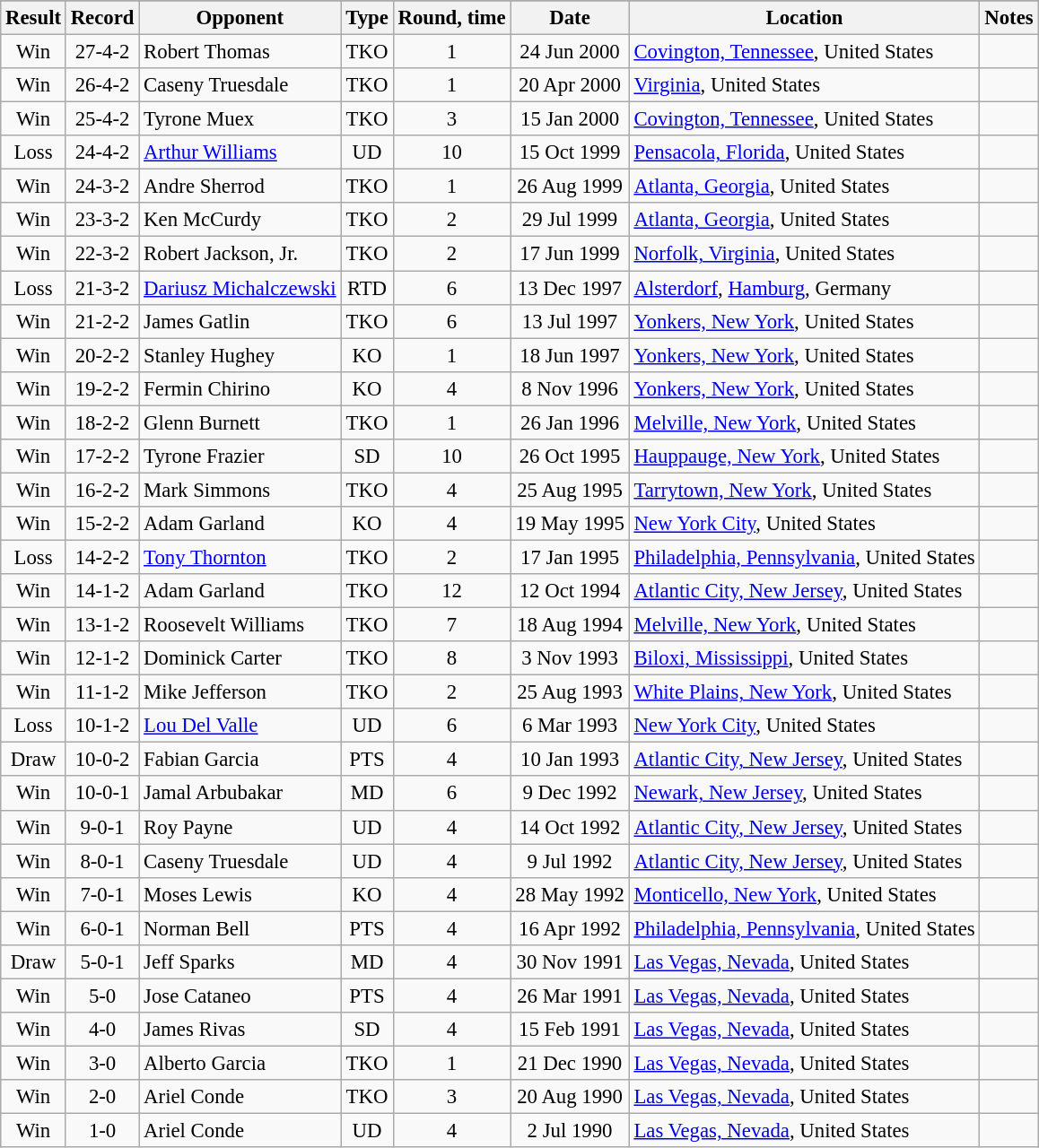<table class="wikitable" style="text-align:center; font-size:95%">
<tr>
</tr>
<tr>
<th>Result</th>
<th>Record</th>
<th>Opponent</th>
<th>Type</th>
<th>Round, time</th>
<th>Date</th>
<th>Location</th>
<th>Notes</th>
</tr>
<tr>
<td>Win</td>
<td>27-4-2</td>
<td align=left> Robert Thomas</td>
<td>TKO</td>
<td>1</td>
<td>24 Jun 2000</td>
<td align=left> <a href='#'>Covington, Tennessee</a>, United States</td>
<td align=left></td>
</tr>
<tr>
<td>Win</td>
<td>26-4-2</td>
<td align=left> Caseny Truesdale</td>
<td>TKO</td>
<td>1</td>
<td>20 Apr 2000</td>
<td align=left> <a href='#'>Virginia</a>, United States</td>
<td align=left></td>
</tr>
<tr>
<td>Win</td>
<td>25-4-2</td>
<td align=left> Tyrone Muex</td>
<td>TKO</td>
<td>3</td>
<td>15 Jan 2000</td>
<td align=left> <a href='#'>Covington, Tennessee</a>, United States</td>
<td align=left></td>
</tr>
<tr>
<td>Loss</td>
<td>24-4-2</td>
<td align=left> <a href='#'>Arthur Williams</a></td>
<td>UD</td>
<td>10</td>
<td>15 Oct 1999</td>
<td align=left> <a href='#'>Pensacola, Florida</a>, United States</td>
<td align=left></td>
</tr>
<tr>
<td>Win</td>
<td>24-3-2</td>
<td align=left> Andre Sherrod</td>
<td>TKO</td>
<td>1</td>
<td>26 Aug 1999</td>
<td align=left> <a href='#'>Atlanta, Georgia</a>, United States</td>
<td align=left></td>
</tr>
<tr>
<td>Win</td>
<td>23-3-2</td>
<td align=left> Ken McCurdy</td>
<td>TKO</td>
<td>2</td>
<td>29 Jul 1999</td>
<td align=left> <a href='#'>Atlanta, Georgia</a>, United States</td>
<td align=left></td>
</tr>
<tr>
<td>Win</td>
<td>22-3-2</td>
<td align=left> Robert Jackson, Jr.</td>
<td>TKO</td>
<td>2</td>
<td>17 Jun 1999</td>
<td align=left> <a href='#'>Norfolk, Virginia</a>, United States</td>
<td align=left></td>
</tr>
<tr>
<td>Loss</td>
<td>21-3-2</td>
<td align=left> <a href='#'>Dariusz Michalczewski</a></td>
<td>RTD</td>
<td>6</td>
<td>13 Dec 1997</td>
<td align=left> <a href='#'>Alsterdorf</a>, <a href='#'>Hamburg</a>, Germany</td>
<td align=left></td>
</tr>
<tr>
<td>Win</td>
<td>21-2-2</td>
<td align=left> James Gatlin</td>
<td>TKO</td>
<td>6</td>
<td>13 Jul 1997</td>
<td align=left> <a href='#'>Yonkers, New York</a>, United States</td>
<td align=left></td>
</tr>
<tr>
<td>Win</td>
<td>20-2-2</td>
<td align=left> Stanley Hughey</td>
<td>KO</td>
<td>1</td>
<td>18 Jun 1997</td>
<td align=left> <a href='#'>Yonkers, New York</a>, United States</td>
<td align=left></td>
</tr>
<tr>
<td>Win</td>
<td>19-2-2</td>
<td align=left> Fermin Chirino</td>
<td>KO</td>
<td>4</td>
<td>8 Nov 1996</td>
<td align=left> <a href='#'>Yonkers, New York</a>, United States</td>
<td align=left></td>
</tr>
<tr>
<td>Win</td>
<td>18-2-2</td>
<td align=left> Glenn Burnett</td>
<td>TKO</td>
<td>1</td>
<td>26 Jan 1996</td>
<td align=left> <a href='#'>Melville, New York</a>, United States</td>
<td align=left></td>
</tr>
<tr>
<td>Win</td>
<td>17-2-2</td>
<td align=left> Tyrone Frazier</td>
<td>SD</td>
<td>10</td>
<td>26 Oct 1995</td>
<td align=left> <a href='#'>Hauppauge, New York</a>, United States</td>
<td align=left></td>
</tr>
<tr>
<td>Win</td>
<td>16-2-2</td>
<td align=left> Mark Simmons</td>
<td>TKO</td>
<td>4</td>
<td>25 Aug 1995</td>
<td align=left> <a href='#'>Tarrytown, New York</a>, United States</td>
<td align=left></td>
</tr>
<tr>
<td>Win</td>
<td>15-2-2</td>
<td align=left> Adam Garland</td>
<td>KO</td>
<td>4</td>
<td>19 May 1995</td>
<td align=left> <a href='#'>New York City</a>, United States</td>
<td align=left></td>
</tr>
<tr>
<td>Loss</td>
<td>14-2-2</td>
<td align=left> <a href='#'>Tony Thornton</a></td>
<td>TKO</td>
<td>2</td>
<td>17 Jan 1995</td>
<td align=left> <a href='#'>Philadelphia, Pennsylvania</a>, United States</td>
<td align=left></td>
</tr>
<tr>
<td>Win</td>
<td>14-1-2</td>
<td align=left> Adam Garland</td>
<td>TKO</td>
<td>12</td>
<td>12 Oct 1994</td>
<td align=left> <a href='#'>Atlantic City, New Jersey</a>, United States</td>
<td align=left></td>
</tr>
<tr>
<td>Win</td>
<td>13-1-2</td>
<td align=left> Roosevelt Williams</td>
<td>TKO</td>
<td>7</td>
<td>18 Aug 1994</td>
<td align=left> <a href='#'>Melville, New York</a>, United States</td>
<td align=left></td>
</tr>
<tr>
<td>Win</td>
<td>12-1-2</td>
<td align=left> Dominick Carter</td>
<td>TKO</td>
<td>8</td>
<td>3 Nov 1993</td>
<td align=left> <a href='#'>Biloxi, Mississippi</a>, United States</td>
<td align=left></td>
</tr>
<tr>
<td>Win</td>
<td>11-1-2</td>
<td align=left> Mike Jefferson</td>
<td>TKO</td>
<td>2</td>
<td>25 Aug 1993</td>
<td align=left> <a href='#'>White Plains, New York</a>, United States</td>
<td align=left></td>
</tr>
<tr>
<td>Loss</td>
<td>10-1-2</td>
<td align=left> <a href='#'>Lou Del Valle</a></td>
<td>UD</td>
<td>6</td>
<td>6 Mar 1993</td>
<td align=left> <a href='#'>New York City</a>, United States</td>
<td align=left></td>
</tr>
<tr>
<td>Draw</td>
<td>10-0-2</td>
<td align=left> Fabian Garcia</td>
<td>PTS</td>
<td>4</td>
<td>10 Jan 1993</td>
<td align=left> <a href='#'>Atlantic City, New Jersey</a>, United States</td>
<td align=left></td>
</tr>
<tr>
<td>Win</td>
<td>10-0-1</td>
<td align=left> Jamal Arbubakar</td>
<td>MD</td>
<td>6</td>
<td>9 Dec 1992</td>
<td align=left> <a href='#'>Newark, New Jersey</a>, United States</td>
<td align=left></td>
</tr>
<tr>
<td>Win</td>
<td>9-0-1</td>
<td align=left> Roy Payne</td>
<td>UD</td>
<td>4</td>
<td>14 Oct 1992</td>
<td align=left> <a href='#'>Atlantic City, New Jersey</a>, United States</td>
<td align=left></td>
</tr>
<tr>
<td>Win</td>
<td>8-0-1</td>
<td align=left> Caseny Truesdale</td>
<td>UD</td>
<td>4</td>
<td>9 Jul 1992</td>
<td align=left> <a href='#'>Atlantic City, New Jersey</a>, United States</td>
<td align=left></td>
</tr>
<tr>
<td>Win</td>
<td>7-0-1</td>
<td align=left> Moses Lewis</td>
<td>KO</td>
<td>4</td>
<td>28 May 1992</td>
<td align=left> <a href='#'>Monticello, New York</a>, United States</td>
<td align=left></td>
</tr>
<tr>
<td>Win</td>
<td>6-0-1</td>
<td align=left> Norman Bell</td>
<td>PTS</td>
<td>4</td>
<td>16 Apr 1992</td>
<td align=left> <a href='#'>Philadelphia, Pennsylvania</a>, United States</td>
<td align=left></td>
</tr>
<tr>
<td>Draw</td>
<td>5-0-1</td>
<td align=left> Jeff Sparks</td>
<td>MD</td>
<td>4</td>
<td>30 Nov 1991</td>
<td align=left> <a href='#'>Las Vegas, Nevada</a>, United States</td>
<td align=left></td>
</tr>
<tr>
<td>Win</td>
<td>5-0</td>
<td align=left> Jose Cataneo</td>
<td>PTS</td>
<td>4</td>
<td>26 Mar 1991</td>
<td align=left> <a href='#'>Las Vegas, Nevada</a>, United States</td>
<td align=left></td>
</tr>
<tr>
<td>Win</td>
<td>4-0</td>
<td align=left> James Rivas</td>
<td>SD</td>
<td>4</td>
<td>15 Feb 1991</td>
<td align=left> <a href='#'>Las Vegas, Nevada</a>, United States</td>
<td align=left></td>
</tr>
<tr>
<td>Win</td>
<td>3-0</td>
<td align=left> Alberto Garcia</td>
<td>TKO</td>
<td>1</td>
<td>21 Dec 1990</td>
<td align=left> <a href='#'>Las Vegas, Nevada</a>, United States</td>
<td align=left></td>
</tr>
<tr>
<td>Win</td>
<td>2-0</td>
<td align=left> Ariel Conde</td>
<td>TKO</td>
<td>3</td>
<td>20 Aug 1990</td>
<td align=left> <a href='#'>Las Vegas, Nevada</a>, United States</td>
<td align=left></td>
</tr>
<tr>
<td>Win</td>
<td>1-0</td>
<td align=left> Ariel Conde</td>
<td>UD</td>
<td>4</td>
<td>2 Jul 1990</td>
<td align=left> <a href='#'>Las Vegas, Nevada</a>, United States</td>
<td align=left></td>
</tr>
</table>
